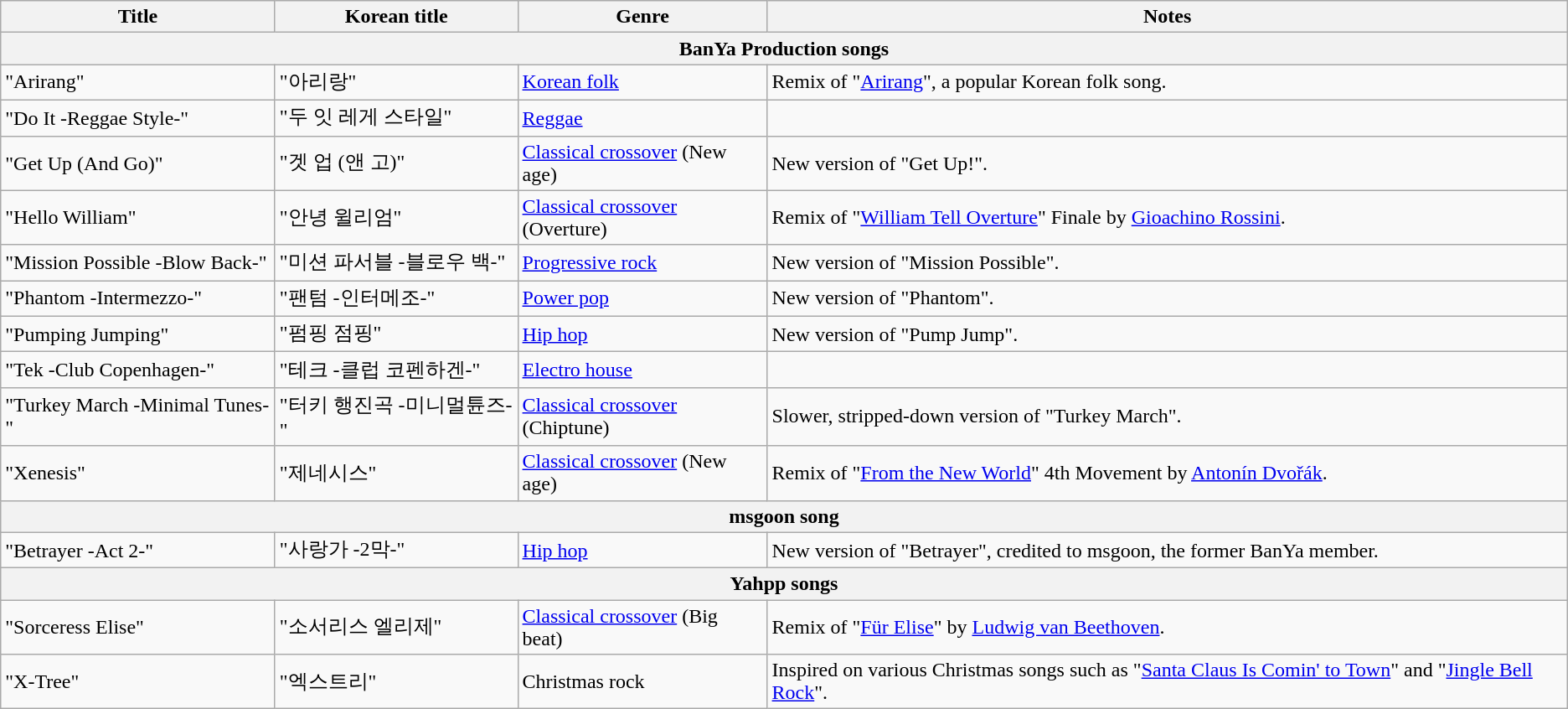<table class="wikitable">
<tr>
<th>Title</th>
<th>Korean title</th>
<th>Genre</th>
<th>Notes</th>
</tr>
<tr>
<th colspan="4">BanYa Production songs</th>
</tr>
<tr>
<td>"Arirang"</td>
<td>"아리랑"</td>
<td><a href='#'>Korean folk</a></td>
<td>Remix of "<a href='#'>Arirang</a>", a popular Korean folk song.</td>
</tr>
<tr>
<td>"Do It -Reggae Style-"</td>
<td>"두 잇 레게 스타일"</td>
<td><a href='#'>Reggae</a></td>
<td></td>
</tr>
<tr>
<td>"Get Up (And Go)"</td>
<td>"겟 업 (앤 고)"</td>
<td><a href='#'>Classical crossover</a> (New age)</td>
<td>New version of "Get Up!".</td>
</tr>
<tr>
<td>"Hello William"</td>
<td>"안녕 윌리엄"</td>
<td><a href='#'>Classical crossover</a> (Overture)</td>
<td>Remix of "<a href='#'>William Tell Overture</a>" Finale by <a href='#'>Gioachino Rossini</a>.</td>
</tr>
<tr>
<td>"Mission Possible -Blow Back-"</td>
<td>"미션 파서블 -블로우 백-"</td>
<td><a href='#'>Progressive rock</a></td>
<td>New version of "Mission Possible".</td>
</tr>
<tr>
<td>"Phantom -Intermezzo-"</td>
<td>"팬텀 -인터메조-"</td>
<td><a href='#'>Power pop</a></td>
<td>New version of "Phantom".</td>
</tr>
<tr>
<td>"Pumping Jumping"</td>
<td>"펌핑 점핑"</td>
<td><a href='#'>Hip hop</a></td>
<td>New version of "Pump Jump".</td>
</tr>
<tr>
<td>"Tek -Club Copenhagen-"</td>
<td>"테크 -클럽 코펜하겐-"</td>
<td><a href='#'>Electro house</a></td>
<td></td>
</tr>
<tr>
<td>"Turkey March -Minimal Tunes-"</td>
<td>"터키 행진곡 -미니멀튠즈-"</td>
<td><a href='#'>Classical crossover</a> (Chiptune)</td>
<td>Slower, stripped-down version of "Turkey March".</td>
</tr>
<tr>
<td>"Xenesis"</td>
<td>"제네시스"</td>
<td><a href='#'>Classical crossover</a> (New age)</td>
<td>Remix of "<a href='#'>From the New World</a>" 4th Movement by <a href='#'>Antonín Dvořák</a>.</td>
</tr>
<tr>
<th colspan="4">msgoon song</th>
</tr>
<tr>
<td>"Betrayer -Act 2-"</td>
<td>"사랑가 -2막-"</td>
<td><a href='#'>Hip hop</a></td>
<td>New version of "Betrayer", credited to msgoon, the former BanYa member.</td>
</tr>
<tr>
<th colspan="4">Yahpp songs</th>
</tr>
<tr>
<td>"Sorceress Elise"</td>
<td>"소서리스 엘리제"</td>
<td><a href='#'>Classical crossover</a> (Big beat)</td>
<td>Remix of "<a href='#'>Für Elise</a>" by <a href='#'>Ludwig van Beethoven</a>.</td>
</tr>
<tr>
<td>"X-Tree"</td>
<td>"엑스트리"</td>
<td>Christmas rock</td>
<td>Inspired on various Christmas songs such as "<a href='#'>Santa Claus Is Comin' to Town</a>" and "<a href='#'>Jingle Bell Rock</a>".</td>
</tr>
</table>
